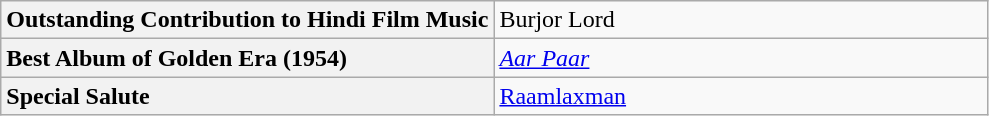<table class="wikitable">
<tr>
<th style="text-align: left; width:50%;">Outstanding Contribution to Hindi Film Music</th>
<td>Burjor Lord</td>
</tr>
<tr>
<th style="text-align: left;">Best Album of Golden Era (1954)</th>
<td><em><a href='#'>Aar Paar</a></em></td>
</tr>
<tr>
<th style="text-align: left;">Special Salute</th>
<td><a href='#'>Raamlaxman</a></td>
</tr>
</table>
